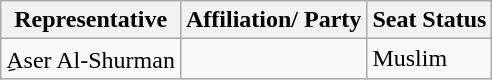<table class="wikitable">
<tr>
<th>Representative</th>
<th>Affiliation/ Party</th>
<th>Seat Status</th>
</tr>
<tr>
<td>ِAser Al-Shurman</td>
<td></td>
<td>Muslim</td>
</tr>
</table>
